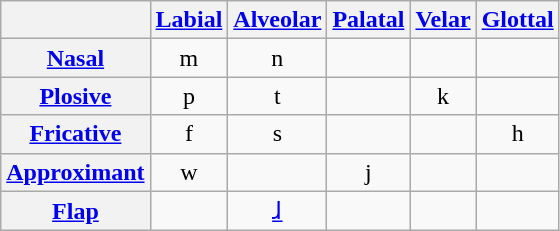<table class="wikitable" style="text-align: center;">
<tr>
<th></th>
<th><a href='#'>Labial</a></th>
<th><a href='#'>Alveolar</a></th>
<th><a href='#'>Palatal</a></th>
<th><a href='#'>Velar</a></th>
<th><a href='#'>Glottal</a></th>
</tr>
<tr>
<th><a href='#'>Nasal</a></th>
<td>m</td>
<td>n</td>
<td></td>
<td></td>
<td></td>
</tr>
<tr>
<th><a href='#'>Plosive</a></th>
<td>p</td>
<td>t</td>
<td></td>
<td>k</td>
<td></td>
</tr>
<tr>
<th><a href='#'>Fricative</a></th>
<td>f</td>
<td>s</td>
<td></td>
<td></td>
<td>h</td>
</tr>
<tr>
<th><a href='#'>Approximant</a></th>
<td>w</td>
<td></td>
<td>j</td>
<td></td>
<td></td>
</tr>
<tr>
<th><a href='#'>Flap</a></th>
<td></td>
<td><a href='#'>ɺ</a></td>
<td></td>
<td></td>
<td></td>
</tr>
</table>
